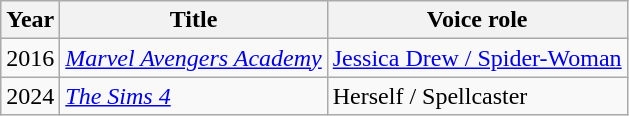<table class=wikitable>
<tr>
<th>Year</th>
<th>Title</th>
<th>Voice role</th>
</tr>
<tr>
<td>2016</td>
<td><em><a href='#'>Marvel Avengers Academy</a></em></td>
<td><a href='#'>Jessica Drew / Spider-Woman</a></td>
</tr>
<tr>
<td>2024</td>
<td><em><a href='#'>The Sims 4</a></em></td>
<td>Herself / Spellcaster</td>
</tr>
</table>
